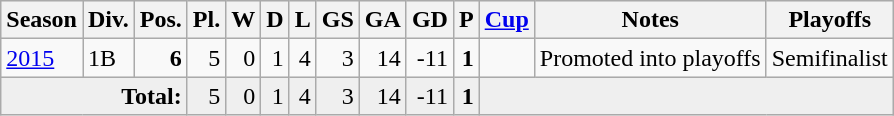<table class="wikitable">
<tr style="background:#efefef;">
<th>Season</th>
<th>Div.</th>
<th>Pos.</th>
<th>Pl.</th>
<th>W</th>
<th>D</th>
<th>L</th>
<th>GS</th>
<th>GA</th>
<th>GD</th>
<th>P</th>
<th><a href='#'>Cup</a></th>
<th>Notes</th>
<th>Playoffs</th>
</tr>
<tr>
<td><a href='#'>2015</a></td>
<td>1B</td>
<td align=right><strong>6</strong></td>
<td align=right>5</td>
<td align=right>0</td>
<td align=right>1</td>
<td align=right>4</td>
<td align=right>3</td>
<td align=right>14</td>
<td align=right>-11</td>
<td align=right><strong>1</strong></td>
<td></td>
<td>Promoted into playoffs</td>
<td>Semifinalist</td>
</tr>
<tr style="background:#efefef">
<td align=right colspan=3><strong>Total:</strong></td>
<td align=right>5</td>
<td align=right>0</td>
<td align=right>1</td>
<td align=right>4</td>
<td align=right>3</td>
<td align=right>14</td>
<td align=right>-11</td>
<td align=right><strong>1</strong></td>
<td colspan=3 bgcolor=#efefef></td>
</tr>
</table>
